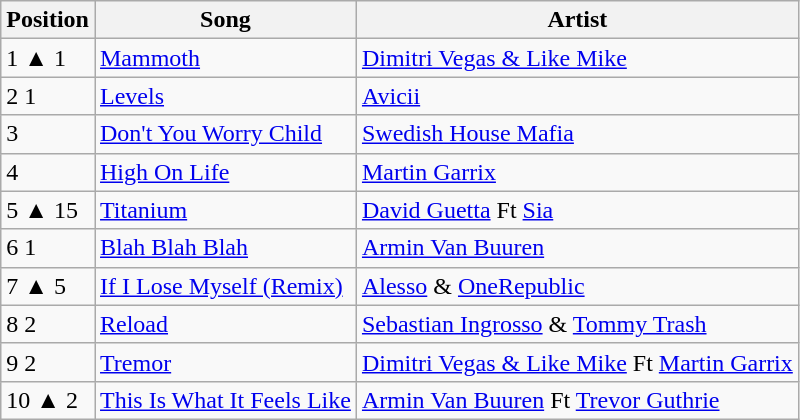<table class="wikitable sortable mw-collapsible mw-collapsed">
<tr>
<th>Position</th>
<th>Song</th>
<th>Artist</th>
</tr>
<tr>
<td>1 <span>▲</span> 1</td>
<td><a href='#'>Mammoth</a></td>
<td><a href='#'>Dimitri Vegas & Like Mike</a></td>
</tr>
<tr>
<td>2   1</td>
<td><a href='#'>Levels</a></td>
<td><a href='#'>Avicii</a></td>
</tr>
<tr>
<td>3  </td>
<td><a href='#'>Don't You Worry Child</a></td>
<td><a href='#'>Swedish House Mafia</a></td>
</tr>
<tr>
<td>4  </td>
<td><a href='#'>High On Life</a></td>
<td><a href='#'>Martin Garrix</a></td>
</tr>
<tr>
<td>5 <span>▲</span> 15</td>
<td><a href='#'>Titanium</a></td>
<td><a href='#'>David Guetta</a> Ft <a href='#'>Sia</a></td>
</tr>
<tr>
<td>6   1</td>
<td><a href='#'>Blah Blah Blah</a></td>
<td><a href='#'>Armin Van Buuren</a></td>
</tr>
<tr>
<td>7 <span>▲</span> 5</td>
<td><a href='#'>If I Lose Myself (Remix)</a></td>
<td><a href='#'>Alesso</a> & <a href='#'>OneRepublic</a></td>
</tr>
<tr>
<td>8   2</td>
<td><a href='#'>Reload</a></td>
<td><a href='#'>Sebastian Ingrosso</a> & <a href='#'>Tommy Trash</a></td>
</tr>
<tr>
<td>9   2</td>
<td><a href='#'>Tremor</a></td>
<td><a href='#'>Dimitri Vegas & Like Mike</a> Ft <a href='#'>Martin Garrix</a></td>
</tr>
<tr>
<td>10 <span>▲</span> 2</td>
<td><a href='#'>This Is What It Feels Like</a></td>
<td><a href='#'>Armin Van Buuren</a> Ft <a href='#'>Trevor Guthrie</a></td>
</tr>
</table>
